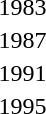<table>
<tr>
<td>1983</td>
<td></td>
<td></td>
<td></td>
</tr>
<tr>
<td>1987</td>
<td></td>
<td></td>
<td></td>
</tr>
<tr>
<td>1991</td>
<td></td>
<td></td>
<td></td>
</tr>
<tr>
<td>1995</td>
<td></td>
<td></td>
<td></td>
</tr>
</table>
